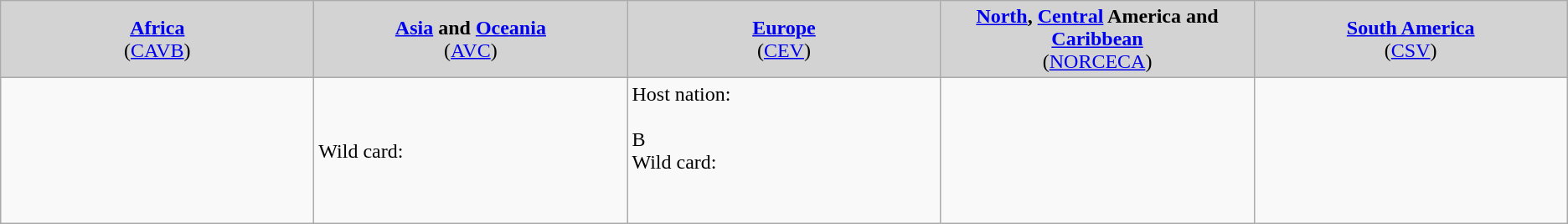<table class="wikitable">
<tr style="background:Lightgrey;">
<td style="width:20%; text-align:center;"><strong><a href='#'>Africa</a></strong><br>(<a href='#'>CAVB</a>)</td>
<td style="width:20%; text-align:center;"><strong><a href='#'>Asia</a> and <a href='#'>Oceania</a></strong><br>(<a href='#'>AVC</a>)</td>
<td style="width:20%; text-align:center;"><strong><a href='#'>Europe</a></strong><br>(<a href='#'>CEV</a>)</td>
<td style="width:20%; text-align:center;"><strong><a href='#'>North</a>, <a href='#'>Central</a> America and <a href='#'>Caribbean</a></strong><br>(<a href='#'>NORCECA</a>)</td>
<td style="width:20%; text-align:center;"><strong><a href='#'>South America</a><br></strong>(<a href='#'>CSV</a>)</td>
</tr>
<tr>
<td></td>
<td>Wild card: <br></td>
<td>Host nation: <br><br> B<br>Wild card: <br><br><br></td>
<td></td>
<td></td>
</tr>
</table>
